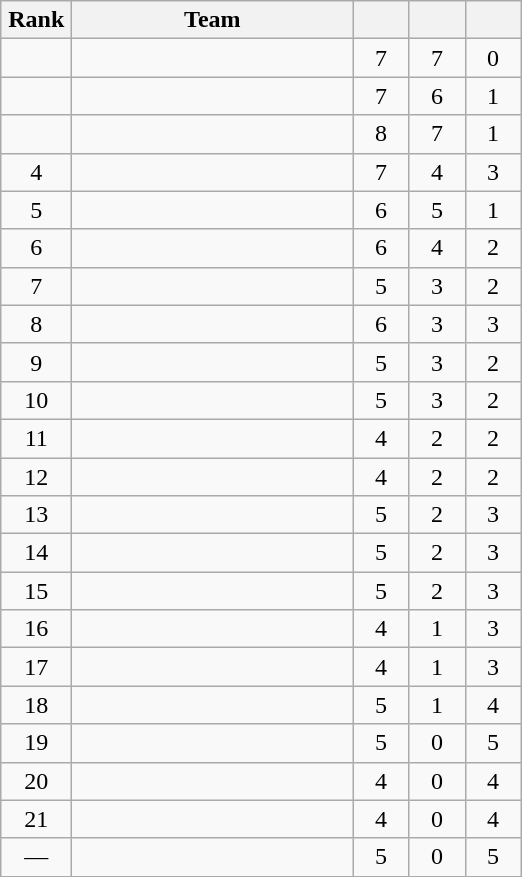<table class="wikitable" style="text-align: center;">
<tr>
<th width=40>Rank</th>
<th width=180>Team</th>
<th width=30></th>
<th width=30></th>
<th width=30></th>
</tr>
<tr>
<td></td>
<td align="left"></td>
<td>7</td>
<td>7</td>
<td>0</td>
</tr>
<tr>
<td></td>
<td align="left"></td>
<td>7</td>
<td>6</td>
<td>1</td>
</tr>
<tr>
<td></td>
<td align="left"></td>
<td>8</td>
<td>7</td>
<td>1</td>
</tr>
<tr>
<td>4</td>
<td align="left"></td>
<td>7</td>
<td>4</td>
<td>3</td>
</tr>
<tr>
<td>5</td>
<td align="left"></td>
<td>6</td>
<td>5</td>
<td>1</td>
</tr>
<tr>
<td>6</td>
<td align="left"></td>
<td>6</td>
<td>4</td>
<td>2</td>
</tr>
<tr>
<td>7</td>
<td align="left"></td>
<td>5</td>
<td>3</td>
<td>2</td>
</tr>
<tr>
<td>8</td>
<td align="left"></td>
<td>6</td>
<td>3</td>
<td>3</td>
</tr>
<tr>
<td>9</td>
<td align="left"></td>
<td>5</td>
<td>3</td>
<td>2</td>
</tr>
<tr>
<td>10</td>
<td align="left"></td>
<td>5</td>
<td>3</td>
<td>2</td>
</tr>
<tr>
<td>11</td>
<td align="left"></td>
<td>4</td>
<td>2</td>
<td>2</td>
</tr>
<tr>
<td>12</td>
<td align="left"></td>
<td>4</td>
<td>2</td>
<td>2</td>
</tr>
<tr>
<td>13</td>
<td align="left"></td>
<td>5</td>
<td>2</td>
<td>3</td>
</tr>
<tr>
<td>14</td>
<td align="left"></td>
<td>5</td>
<td>2</td>
<td>3</td>
</tr>
<tr>
<td>15</td>
<td align="left"></td>
<td>5</td>
<td>2</td>
<td>3</td>
</tr>
<tr>
<td>16</td>
<td align="left"></td>
<td>4</td>
<td>1</td>
<td>3</td>
</tr>
<tr>
<td>17</td>
<td align="left"></td>
<td>4</td>
<td>1</td>
<td>3</td>
</tr>
<tr>
<td>18</td>
<td align="left"></td>
<td>5</td>
<td>1</td>
<td>4</td>
</tr>
<tr>
<td>19</td>
<td align="left"></td>
<td>5</td>
<td>0</td>
<td>5</td>
</tr>
<tr>
<td>20</td>
<td align="left"></td>
<td>4</td>
<td>0</td>
<td>4</td>
</tr>
<tr>
<td>21</td>
<td align="left"></td>
<td>4</td>
<td>0</td>
<td>4</td>
</tr>
<tr>
<td>—</td>
<td align="left"></td>
<td>5</td>
<td>0</td>
<td>5</td>
</tr>
</table>
